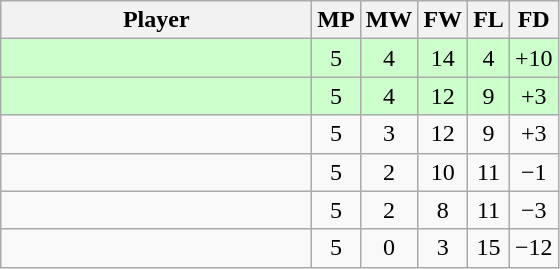<table class="wikitable" style="text-align: center;">
<tr>
<th width=200>Player</th>
<th width=20>MP</th>
<th width=20>MW</th>
<th width=20>FW</th>
<th width=20>FL</th>
<th width=20>FD</th>
</tr>
<tr style="background:#ccffcc;">
<td style="text-align:left;"><strong></strong></td>
<td>5</td>
<td>4</td>
<td>14</td>
<td>4</td>
<td>+10</td>
</tr>
<tr style="background:#ccffcc;">
<td style="text-align:left;"><strong></strong></td>
<td>5</td>
<td>4</td>
<td>12</td>
<td>9</td>
<td>+3</td>
</tr>
<tr>
<td style="text-align:left;"></td>
<td>5</td>
<td>3</td>
<td>12</td>
<td>9</td>
<td>+3</td>
</tr>
<tr>
<td style="text-align:left;"></td>
<td>5</td>
<td>2</td>
<td>10</td>
<td>11</td>
<td>−1</td>
</tr>
<tr>
<td style="text-align:left;"></td>
<td>5</td>
<td>2</td>
<td>8</td>
<td>11</td>
<td>−3</td>
</tr>
<tr>
<td style="text-align:left;"></td>
<td>5</td>
<td>0</td>
<td>3</td>
<td>15</td>
<td>−12</td>
</tr>
</table>
